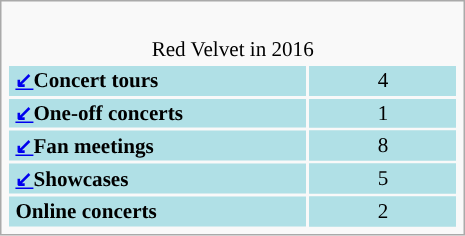<table class="infobox" style="width:22em; font-size: 88%; text-align:center;">
<tr>
<td style="text-align:center;" colspan="2"><br><span>Red Velvet in 2016</span></td>
</tr>
<tr style="background-color:#b0e0e6">
<th scope="row" style="padding:.1em .3em; text-align:left;"><span><a href='#'>↙</a></span>Concert tours</th>
<td style="background-color:#b0e0e6; width:33%;">4</td>
</tr>
<tr style="background-color:#b0e0e6">
<th scope="row" style="padding:.1em .3em; text-align:left;"><span><a href='#'>↙</a></span>One-off concerts</th>
<td style="background-color:#b0e0e6; width:33%;">1</td>
</tr>
<tr style="background-color:#b0e0e6">
<th scope="row" style="padding:.1em .3em; text-align:left;"><span><a href='#'>↙</a></span>Fan meetings</th>
<td style="background-color:#b0e0e6; width:33%;">8</td>
</tr>
<tr style="background-color:#b0e0e6">
<th scope="row" style="padding:.1em .3em; text-align:left;"><span><a href='#'>↙</a></span>Showcases</th>
<td style="background-color:#b0e0e6; width:33%;">5</td>
</tr>
<tr style="background-color:#b0e0e6">
<th scope="row" style="padding:.1em .3em; text-align:left;">Online concerts</th>
<td style="background-color:#b0e0e6; width:33%;">2</td>
</tr>
</table>
